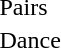<table>
<tr>
<td>Pairs<br></td>
<td></td>
<td></td>
<td></td>
</tr>
<tr>
<td>Dance<br></td>
<td></td>
<td></td>
<td></td>
</tr>
</table>
